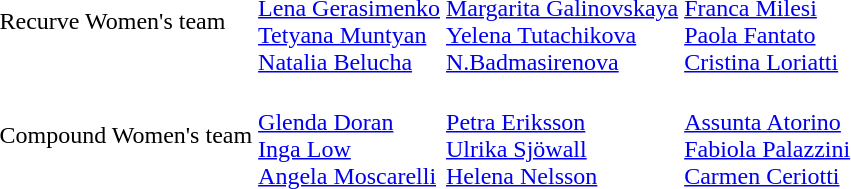<table>
<tr>
<td>Recurve Women's team<br></td>
<td><br><a href='#'>Lena Gerasimenko</a><br><a href='#'>Tetyana Muntyan</a><br><a href='#'>Natalia Belucha</a></td>
<td><br><a href='#'>Margarita Galinovskaya</a><br><a href='#'>Yelena Tutachikova</a><br><a href='#'>N.Badmasirenova</a></td>
<td><br><a href='#'>Franca Milesi</a><br><a href='#'>Paola Fantato</a><br><a href='#'>Cristina Loriatti</a></td>
</tr>
<tr>
<td>Compound Women's team<br></td>
<td><br><a href='#'>Glenda Doran</a><br><a href='#'>Inga Low</a><br><a href='#'>Angela Moscarelli</a></td>
<td><br><a href='#'>Petra Eriksson</a><br><a href='#'>Ulrika Sjöwall</a><br><a href='#'>Helena Nelsson</a></td>
<td><br><a href='#'>Assunta Atorino</a><br><a href='#'>Fabiola Palazzini</a><br><a href='#'>Carmen Ceriotti</a></td>
</tr>
</table>
